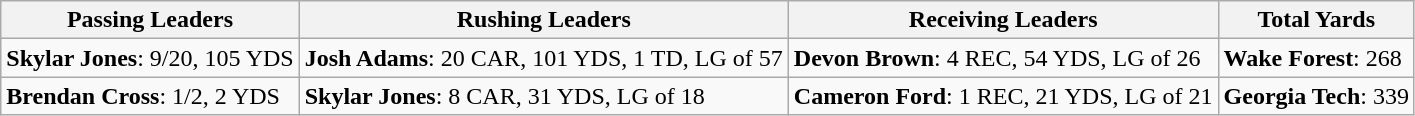<table class="wikitable">
<tr>
<th>Passing Leaders</th>
<th>Rushing Leaders</th>
<th>Receiving Leaders</th>
<th>Total Yards</th>
</tr>
<tr>
<td><strong>Skylar Jones</strong>: 9/20, 105 YDS</td>
<td><strong>Josh Adams</strong>: 20 CAR, 101 YDS, 1 TD, LG of 57</td>
<td><strong>Devon Brown</strong>: 4 REC, 54 YDS, LG of 26</td>
<td><strong>Wake Forest</strong>: 268</td>
</tr>
<tr>
<td><strong>Brendan Cross</strong>: 1/2, 2 YDS</td>
<td><strong>Skylar Jones</strong>: 8 CAR, 31 YDS, LG of 18</td>
<td><strong>Cameron Ford</strong>: 1 REC, 21 YDS, LG of 21</td>
<td><strong>Georgia Tech</strong>: 339</td>
</tr>
</table>
